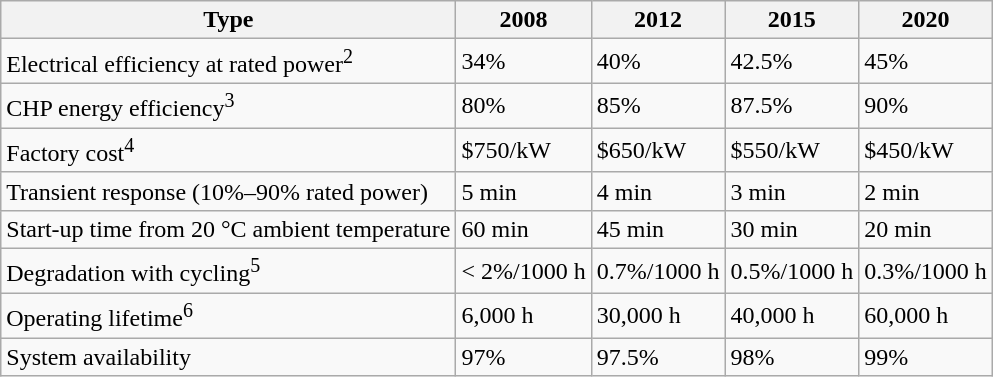<table class="wikitable">
<tr>
<th>Type</th>
<th>2008</th>
<th>2012</th>
<th>2015</th>
<th>2020</th>
</tr>
<tr>
<td>Electrical efficiency at rated power<sup>2</sup></td>
<td>34%</td>
<td>40%</td>
<td>42.5%</td>
<td>45%</td>
</tr>
<tr>
<td>CHP energy efficiency<sup>3</sup></td>
<td>80%</td>
<td>85%</td>
<td>87.5%</td>
<td>90%</td>
</tr>
<tr>
<td>Factory cost<sup>4</sup></td>
<td>$750/kW</td>
<td>$650/kW</td>
<td>$550/kW</td>
<td>$450/kW</td>
</tr>
<tr>
<td>Transient response (10%–90% rated power)</td>
<td>5 min</td>
<td>4 min</td>
<td>3 min</td>
<td>2 min</td>
</tr>
<tr>
<td>Start-up time from 20 °C ambient temperature</td>
<td>60 min</td>
<td>45 min</td>
<td>30 min</td>
<td>20 min</td>
</tr>
<tr>
<td>Degradation with cycling<sup>5</sup></td>
<td>< 2%/1000 h</td>
<td>0.7%/1000 h</td>
<td>0.5%/1000 h</td>
<td>0.3%/1000 h</td>
</tr>
<tr>
<td>Operating lifetime<sup>6</sup></td>
<td>6,000 h</td>
<td>30,000 h</td>
<td>40,000 h</td>
<td>60,000 h</td>
</tr>
<tr>
<td>System availability</td>
<td>97%</td>
<td>97.5%</td>
<td>98%</td>
<td>99%</td>
</tr>
</table>
